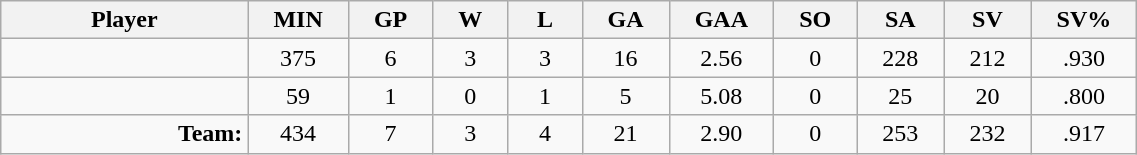<table class="wikitable sortable" width="60%">
<tr>
<th bgcolor="#DDDDFF" width="10%">Player</th>
<th width="3%" bgcolor="#DDDDFF" title="Minutes played">MIN</th>
<th width="3%" bgcolor="#DDDDFF" title="Games played in">GP</th>
<th width="3%" bgcolor="#DDDDFF" title="Games played in">W</th>
<th width="3%" bgcolor="#DDDDFF"title="Games played in">L</th>
<th width="3%" bgcolor="#DDDDFF" title="Goals against">GA</th>
<th width="3%" bgcolor="#DDDDFF" title="Goals against average">GAA</th>
<th width="3%" bgcolor="#DDDDFF" title="Shut-outs">SO</th>
<th width="3%" bgcolor="#DDDDFF" title="Shots against">SA</th>
<th width="3%" bgcolor="#DDDDFF" title="Shots saved">SV</th>
<th width="3%" bgcolor="#DDDDFF" title="Save percentage">SV%</th>
</tr>
<tr align="center">
<td align="right"></td>
<td>375</td>
<td>6</td>
<td>3</td>
<td>3</td>
<td>16</td>
<td>2.56</td>
<td>0</td>
<td>228</td>
<td>212</td>
<td>.930</td>
</tr>
<tr align="center">
<td align="right"></td>
<td>59</td>
<td>1</td>
<td>0</td>
<td>1</td>
<td>5</td>
<td>5.08</td>
<td>0</td>
<td>25</td>
<td>20</td>
<td>.800</td>
</tr>
<tr align="center">
<td align="right"><strong>Team:</strong></td>
<td>434</td>
<td>7</td>
<td>3</td>
<td>4</td>
<td>21</td>
<td>2.90</td>
<td>0</td>
<td>253</td>
<td>232</td>
<td>.917</td>
</tr>
</table>
